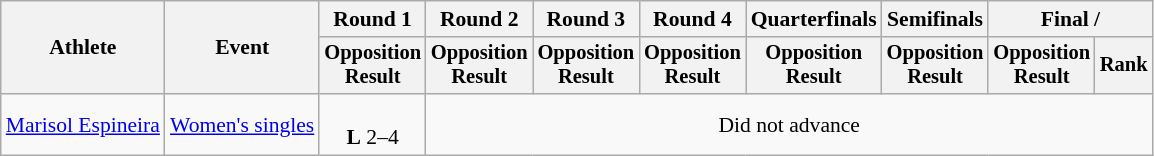<table class="wikitable" style="font-size:90%">
<tr>
<th rowspan="2">Athlete</th>
<th rowspan="2">Event</th>
<th>Round 1</th>
<th>Round 2</th>
<th>Round 3</th>
<th>Round 4</th>
<th>Quarterfinals</th>
<th>Semifinals</th>
<th colspan=2>Final / </th>
</tr>
<tr style="font-size:95%">
<th>Opposition<br>Result</th>
<th>Opposition<br>Result</th>
<th>Opposition<br>Result</th>
<th>Opposition<br>Result</th>
<th>Opposition<br>Result</th>
<th>Opposition<br>Result</th>
<th>Opposition<br>Result</th>
<th>Rank</th>
</tr>
<tr align=center>
<td align=left><a href='#'>Marisol Espineira</a></td>
<td align=left><a href='#'>Women's singles</a></td>
<td><br><strong>L</strong> 2–4</td>
<td colspan=7>Did not advance</td>
</tr>
</table>
